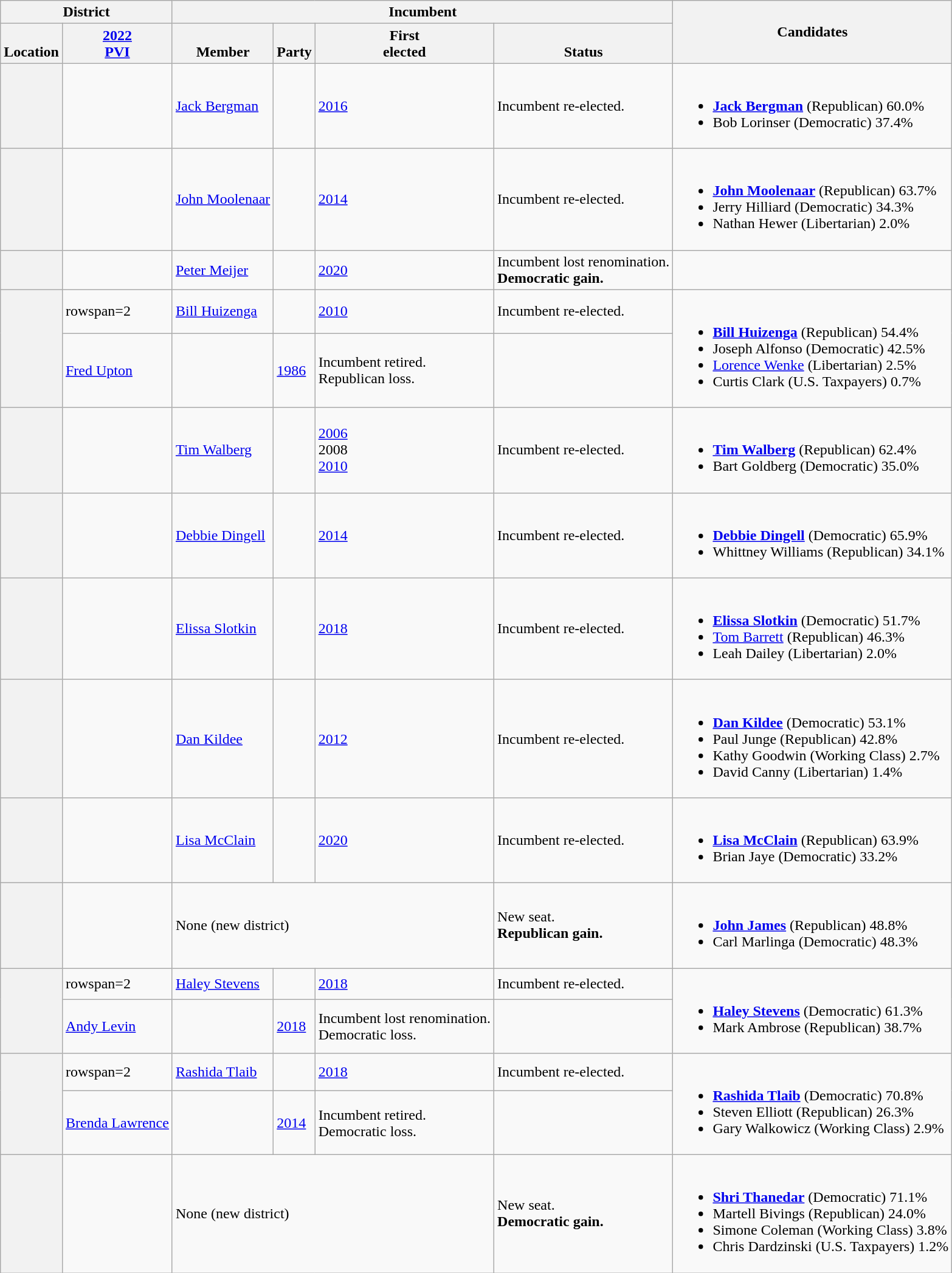<table class="wikitable sortable">
<tr>
<th colspan=2>District</th>
<th colspan=4>Incumbent</th>
<th rowspan=2 class="unsortable">Candidates</th>
</tr>
<tr valign=bottom>
<th>Location</th>
<th><a href='#'>2022<br>PVI</a></th>
<th>Member</th>
<th>Party</th>
<th>First<br>elected</th>
<th>Status</th>
</tr>
<tr>
<th></th>
<td></td>
<td><a href='#'>Jack Bergman</a></td>
<td></td>
<td><a href='#'>2016</a></td>
<td>Incumbent re-elected.</td>
<td nowrap><br><ul><li> <strong><a href='#'>Jack Bergman</a></strong> (Republican) 60.0%</li><li>Bob Lorinser (Democratic) 37.4%</li></ul></td>
</tr>
<tr>
<th></th>
<td></td>
<td><a href='#'>John Moolenaar</a><br></td>
<td></td>
<td><a href='#'>2014</a></td>
<td>Incumbent re-elected.</td>
<td nowrap><br><ul><li> <strong><a href='#'>John Moolenaar</a></strong> (Republican) 63.7%</li><li>Jerry Hilliard (Democratic) 34.3%</li><li>Nathan Hewer (Libertarian) 2.0%</li></ul></td>
</tr>
<tr>
<th></th>
<td></td>
<td><a href='#'>Peter Meijer</a></td>
<td></td>
<td><a href='#'>2020</a></td>
<td>Incumbent lost renomination.<br><strong>Democratic gain.</strong></td>
<td nowrap></td>
</tr>
<tr>
<th rowspan=2></th>
<td>rowspan=2 </td>
<td><a href='#'>Bill Huizenga</a><br></td>
<td></td>
<td><a href='#'>2010</a></td>
<td>Incumbent re-elected.</td>
<td rowspan=2 nowrap><br><ul><li> <strong><a href='#'>Bill Huizenga</a></strong> (Republican) 54.4%</li><li>Joseph Alfonso (Democratic) 42.5%</li><li><a href='#'>Lorence Wenke</a> (Libertarian) 2.5%</li><li>Curtis Clark (U.S. Taxpayers) 0.7%</li></ul></td>
</tr>
<tr>
<td><a href='#'>Fred Upton</a><br></td>
<td></td>
<td><a href='#'>1986</a></td>
<td>Incumbent retired.<br>Republican loss.</td>
</tr>
<tr>
<th></th>
<td></td>
<td><a href='#'>Tim Walberg</a><br></td>
<td></td>
<td><a href='#'>2006</a><br>2008 <br><a href='#'>2010</a></td>
<td>Incumbent re-elected.</td>
<td nowrap><br><ul><li> <strong><a href='#'>Tim Walberg</a></strong> (Republican) 62.4%</li><li>Bart Goldberg (Democratic) 35.0%</li></ul></td>
</tr>
<tr>
<th></th>
<td></td>
<td><a href='#'>Debbie Dingell</a><br></td>
<td></td>
<td><a href='#'>2014</a></td>
<td>Incumbent re-elected.</td>
<td nowrap><br><ul><li> <strong><a href='#'>Debbie Dingell</a></strong> (Democratic) 65.9%</li><li>Whittney Williams (Republican) 34.1%</li></ul></td>
</tr>
<tr>
<th></th>
<td></td>
<td><a href='#'>Elissa Slotkin</a><br></td>
<td></td>
<td><a href='#'>2018</a></td>
<td>Incumbent re-elected.</td>
<td nowrap><br><ul><li> <strong><a href='#'>Elissa Slotkin</a></strong> (Democratic) 51.7%</li><li><a href='#'>Tom Barrett</a> (Republican) 46.3%</li><li>Leah Dailey (Libertarian) 2.0%</li></ul></td>
</tr>
<tr>
<th></th>
<td></td>
<td><a href='#'>Dan Kildee</a><br></td>
<td></td>
<td><a href='#'>2012</a></td>
<td>Incumbent re-elected.</td>
<td nowrap><br><ul><li> <strong><a href='#'>Dan Kildee</a></strong> (Democratic) 53.1%</li><li>Paul Junge (Republican) 42.8%</li><li>Kathy Goodwin (Working Class) 2.7%</li><li>David Canny (Libertarian) 1.4%</li></ul></td>
</tr>
<tr>
<th></th>
<td></td>
<td><a href='#'>Lisa McClain</a><br></td>
<td></td>
<td><a href='#'>2020</a></td>
<td>Incumbent re-elected.</td>
<td nowrap><br><ul><li> <strong><a href='#'>Lisa McClain</a></strong> (Republican) 63.9%</li><li>Brian Jaye (Democratic) 33.2%</li></ul></td>
</tr>
<tr>
<th></th>
<td></td>
<td colspan=3>None (new district)</td>
<td>New seat.<br><strong>Republican gain.</strong></td>
<td nowrap><br><ul><li> <strong><a href='#'>John James</a></strong> (Republican) 48.8%</li><li>Carl Marlinga (Democratic) 48.3%</li></ul></td>
</tr>
<tr>
<th rowspan=2></th>
<td>rowspan=2 </td>
<td><a href='#'>Haley Stevens</a></td>
<td></td>
<td><a href='#'>2018</a></td>
<td>Incumbent re-elected.</td>
<td rowspan=2 nowrap><br><ul><li> <strong><a href='#'>Haley Stevens</a></strong> (Democratic) 61.3%</li><li>Mark Ambrose (Republican) 38.7%</li></ul></td>
</tr>
<tr>
<td><a href='#'>Andy Levin</a><br></td>
<td></td>
<td><a href='#'>2018</a></td>
<td>Incumbent lost renomination.<br>Democratic loss.</td>
</tr>
<tr>
<th rowspan=2></th>
<td>rowspan=2 </td>
<td><a href='#'>Rashida Tlaib</a><br></td>
<td></td>
<td><a href='#'>2018</a></td>
<td>Incumbent re-elected.</td>
<td rowspan=2 nowrap><br><ul><li> <strong><a href='#'>Rashida Tlaib</a></strong> (Democratic) 70.8%</li><li>Steven Elliott (Republican) 26.3%</li><li>Gary Walkowicz (Working Class) 2.9%</li></ul></td>
</tr>
<tr>
<td><a href='#'>Brenda Lawrence</a><br></td>
<td></td>
<td><a href='#'>2014</a></td>
<td>Incumbent retired.<br>Democratic loss.</td>
</tr>
<tr>
<th></th>
<td></td>
<td colspan=3>None (new district)</td>
<td>New seat.<br><strong>Democratic gain.</strong></td>
<td nowrap><br><ul><li> <strong><a href='#'>Shri Thanedar</a></strong> (Democratic) 71.1%</li><li>Martell Bivings (Republican) 24.0%</li><li>Simone Coleman (Working Class) 3.8%</li><li>Chris Dardzinski (U.S. Taxpayers) 1.2%</li></ul></td>
</tr>
</table>
